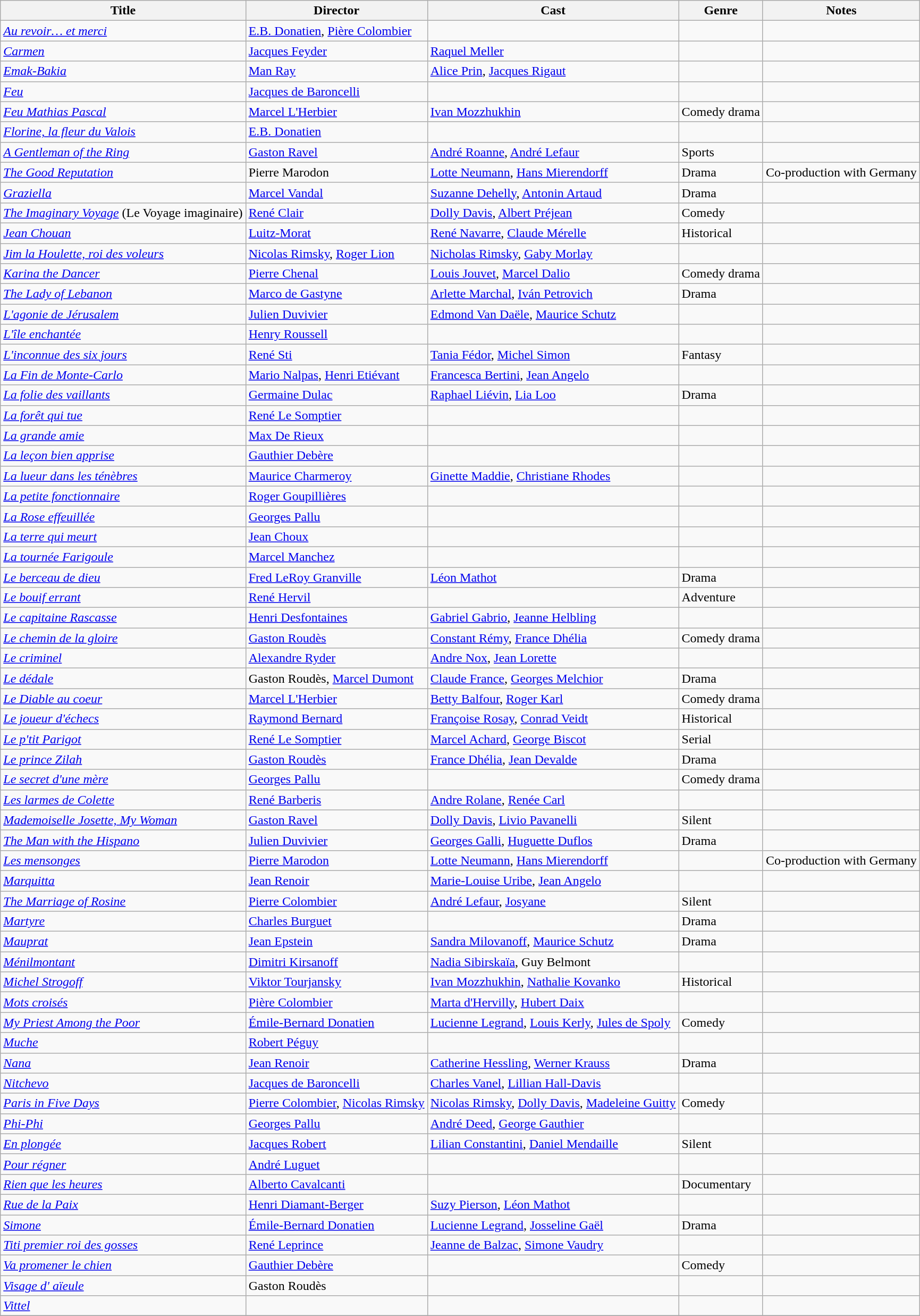<table class=wikitable>
<tr>
<th>Title</th>
<th>Director</th>
<th>Cast</th>
<th>Genre</th>
<th>Notes</th>
</tr>
<tr>
<td><em><a href='#'>Au revoir… et merci</a></em></td>
<td><a href='#'>E.B. Donatien</a>, <a href='#'>Pière Colombier</a></td>
<td></td>
<td></td>
<td></td>
</tr>
<tr>
<td><em><a href='#'>Carmen</a></em></td>
<td><a href='#'>Jacques Feyder</a></td>
<td><a href='#'>Raquel Meller</a></td>
<td></td>
<td></td>
</tr>
<tr>
<td><em><a href='#'>Emak-Bakia</a></em></td>
<td><a href='#'>Man Ray</a></td>
<td><a href='#'>Alice Prin</a>, <a href='#'>Jacques Rigaut</a></td>
<td></td>
<td></td>
</tr>
<tr>
<td><em><a href='#'>Feu</a></em></td>
<td><a href='#'>Jacques de Baroncelli</a></td>
<td></td>
<td></td>
<td></td>
</tr>
<tr>
<td><em><a href='#'>Feu Mathias Pascal</a></em></td>
<td><a href='#'>Marcel L'Herbier</a></td>
<td><a href='#'>Ivan Mozzhukhin</a></td>
<td>Comedy drama</td>
<td></td>
</tr>
<tr>
<td><em><a href='#'>Florine, la fleur du Valois</a></em></td>
<td><a href='#'>E.B. Donatien</a></td>
<td></td>
<td></td>
<td></td>
</tr>
<tr>
<td><em><a href='#'>A Gentleman of the Ring</a></em></td>
<td><a href='#'>Gaston Ravel</a></td>
<td><a href='#'>André Roanne</a>, <a href='#'>André Lefaur</a></td>
<td>Sports</td>
<td></td>
</tr>
<tr>
<td><em><a href='#'>The Good Reputation</a></em></td>
<td>Pierre Marodon</td>
<td><a href='#'>Lotte Neumann</a>, <a href='#'>Hans Mierendorff</a></td>
<td>Drama</td>
<td>Co-production with Germany</td>
</tr>
<tr>
<td><em><a href='#'>Graziella</a></em></td>
<td><a href='#'>Marcel Vandal</a></td>
<td><a href='#'>Suzanne Dehelly</a>, <a href='#'>Antonin Artaud</a></td>
<td>Drama</td>
<td></td>
</tr>
<tr>
<td><em><a href='#'>The Imaginary Voyage</a></em> (Le Voyage imaginaire)</td>
<td><a href='#'>René Clair</a></td>
<td><a href='#'>Dolly Davis</a>, <a href='#'>Albert Préjean</a></td>
<td>Comedy</td>
<td></td>
</tr>
<tr>
<td><em><a href='#'>Jean Chouan</a></em></td>
<td><a href='#'>Luitz-Morat</a></td>
<td><a href='#'>René Navarre</a>, <a href='#'>Claude Mérelle</a></td>
<td>Historical</td>
<td></td>
</tr>
<tr>
<td><em><a href='#'>Jim la Houlette, roi des voleurs</a></em></td>
<td><a href='#'>Nicolas Rimsky</a>, <a href='#'>Roger Lion</a></td>
<td><a href='#'>Nicholas Rimsky</a>, <a href='#'>Gaby Morlay</a></td>
<td></td>
<td></td>
</tr>
<tr>
<td><em><a href='#'>Karina the Dancer</a></em></td>
<td><a href='#'>Pierre Chenal</a></td>
<td><a href='#'>Louis Jouvet</a>, <a href='#'>Marcel Dalio</a></td>
<td>Comedy drama</td>
<td></td>
</tr>
<tr>
<td><em><a href='#'>The Lady of Lebanon</a></em></td>
<td><a href='#'>Marco de Gastyne</a></td>
<td><a href='#'>Arlette Marchal</a>, <a href='#'>Iván Petrovich</a></td>
<td>Drama</td>
<td></td>
</tr>
<tr>
<td><em><a href='#'>L'agonie de Jérusalem</a></em></td>
<td><a href='#'>Julien Duvivier</a></td>
<td><a href='#'>Edmond Van Daële</a>, <a href='#'>Maurice Schutz</a></td>
<td></td>
<td></td>
</tr>
<tr>
<td><em><a href='#'>L'île enchantée</a></em></td>
<td><a href='#'>Henry Roussell</a></td>
<td></td>
<td></td>
<td></td>
</tr>
<tr>
<td><em><a href='#'>L'inconnue des six jours</a></em></td>
<td><a href='#'>René Sti</a></td>
<td><a href='#'>Tania Fédor</a>, <a href='#'>Michel Simon</a></td>
<td>Fantasy</td>
<td></td>
</tr>
<tr>
<td><em><a href='#'>La Fin de Monte-Carlo</a></em></td>
<td><a href='#'>Mario Nalpas</a>, <a href='#'>Henri Etiévant</a></td>
<td><a href='#'>Francesca Bertini</a>, <a href='#'>Jean Angelo</a></td>
<td></td>
<td></td>
</tr>
<tr>
<td><em><a href='#'>La folie des vaillants</a></em></td>
<td><a href='#'>Germaine Dulac</a></td>
<td><a href='#'>Raphael Liévin</a>, <a href='#'>Lia Loo</a></td>
<td>Drama</td>
<td></td>
</tr>
<tr>
<td><em><a href='#'>La forêt qui tue</a></em></td>
<td><a href='#'>René Le Somptier</a></td>
<td></td>
<td></td>
<td></td>
</tr>
<tr>
<td><em><a href='#'>La grande amie</a></em></td>
<td><a href='#'>Max De Rieux</a></td>
<td></td>
<td></td>
<td></td>
</tr>
<tr>
<td><em><a href='#'>La leçon bien apprise</a></em></td>
<td><a href='#'>Gauthier Debère</a></td>
<td></td>
<td></td>
<td></td>
</tr>
<tr>
<td><em><a href='#'>La lueur dans les ténèbres</a></em></td>
<td><a href='#'>Maurice Charmeroy</a></td>
<td><a href='#'>Ginette Maddie</a>, <a href='#'>Christiane Rhodes</a></td>
<td></td>
<td></td>
</tr>
<tr>
<td><em><a href='#'>La petite fonctionnaire</a></em></td>
<td><a href='#'>Roger Goupillières</a></td>
<td></td>
<td></td>
<td></td>
</tr>
<tr>
<td><em><a href='#'>La Rose effeuillée</a></em></td>
<td><a href='#'>Georges Pallu</a></td>
<td></td>
<td></td>
<td></td>
</tr>
<tr>
<td><em><a href='#'>La terre qui meurt</a></em></td>
<td><a href='#'>Jean Choux</a></td>
<td></td>
<td></td>
<td></td>
</tr>
<tr>
<td><em><a href='#'>La tournée Farigoule</a></em></td>
<td><a href='#'>Marcel Manchez</a></td>
<td></td>
<td></td>
<td></td>
</tr>
<tr>
<td><em><a href='#'>Le berceau de dieu</a></em></td>
<td><a href='#'>Fred LeRoy Granville</a></td>
<td><a href='#'>Léon Mathot</a></td>
<td>Drama</td>
<td></td>
</tr>
<tr>
<td><em><a href='#'>Le bouif errant</a></em></td>
<td><a href='#'>René Hervil</a></td>
<td></td>
<td>Adventure</td>
<td></td>
</tr>
<tr>
<td><em><a href='#'>Le capitaine Rascasse</a></em></td>
<td><a href='#'>Henri Desfontaines</a></td>
<td><a href='#'>Gabriel Gabrio</a>, <a href='#'>Jeanne Helbling</a></td>
<td></td>
<td></td>
</tr>
<tr>
<td><em><a href='#'>Le chemin de la gloire</a></em></td>
<td><a href='#'>Gaston Roudès</a></td>
<td><a href='#'>Constant Rémy</a>, <a href='#'>France Dhélia</a></td>
<td>Comedy drama</td>
<td></td>
</tr>
<tr>
<td><em><a href='#'>Le criminel</a></em></td>
<td><a href='#'>Alexandre Ryder</a></td>
<td><a href='#'>Andre Nox</a>, <a href='#'>Jean Lorette</a></td>
<td></td>
<td></td>
</tr>
<tr>
<td><em><a href='#'>Le dédale</a></em></td>
<td>Gaston Roudès, <a href='#'>Marcel Dumont</a></td>
<td><a href='#'>Claude France</a>, <a href='#'>Georges Melchior</a></td>
<td>Drama</td>
<td></td>
</tr>
<tr>
<td><em><a href='#'>Le Diable au coeur</a></em></td>
<td><a href='#'>Marcel L'Herbier</a></td>
<td><a href='#'>Betty Balfour</a>, <a href='#'>Roger Karl</a></td>
<td>Comedy drama</td>
<td></td>
</tr>
<tr>
<td><em><a href='#'>Le joueur d'échecs</a></em></td>
<td><a href='#'>Raymond Bernard</a></td>
<td><a href='#'>Françoise Rosay</a>, <a href='#'>Conrad Veidt</a></td>
<td>Historical</td>
<td></td>
</tr>
<tr>
<td><em><a href='#'>Le p'tit Parigot</a></em></td>
<td><a href='#'>René Le Somptier</a></td>
<td><a href='#'>Marcel Achard</a>, <a href='#'>George Biscot</a></td>
<td>Serial</td>
<td></td>
</tr>
<tr>
<td><em><a href='#'>Le prince Zilah</a></em></td>
<td><a href='#'>Gaston Roudès</a></td>
<td><a href='#'>France Dhélia</a>, <a href='#'>Jean Devalde</a></td>
<td>Drama</td>
<td></td>
</tr>
<tr>
<td><em><a href='#'>Le secret d'une mère</a></em></td>
<td><a href='#'>Georges Pallu</a></td>
<td></td>
<td>Comedy drama</td>
<td></td>
</tr>
<tr>
<td><em><a href='#'>Les larmes de Colette</a></em></td>
<td><a href='#'>René Barberis</a></td>
<td><a href='#'>Andre Rolane</a>, <a href='#'>Renée Carl</a></td>
<td></td>
<td></td>
</tr>
<tr>
<td><em><a href='#'>Mademoiselle Josette, My Woman</a></em></td>
<td><a href='#'>Gaston Ravel</a></td>
<td><a href='#'>Dolly Davis</a>, <a href='#'>Livio Pavanelli</a></td>
<td>Silent</td>
<td></td>
</tr>
<tr>
<td><em><a href='#'>The Man with the Hispano</a></em></td>
<td><a href='#'>Julien Duvivier</a></td>
<td><a href='#'>Georges Galli</a>, <a href='#'>Huguette Duflos</a></td>
<td>Drama</td>
<td></td>
</tr>
<tr>
<td><em><a href='#'>Les mensonges</a></em></td>
<td><a href='#'>Pierre Marodon</a></td>
<td><a href='#'>Lotte Neumann</a>, <a href='#'>Hans Mierendorff</a></td>
<td></td>
<td>Co-production with Germany</td>
</tr>
<tr>
<td><em><a href='#'>Marquitta</a></em></td>
<td><a href='#'>Jean Renoir</a></td>
<td><a href='#'>Marie-Louise Uribe</a>, <a href='#'>Jean Angelo</a></td>
<td></td>
<td></td>
</tr>
<tr>
<td><em><a href='#'>The Marriage of Rosine</a></em></td>
<td><a href='#'>Pierre Colombier</a></td>
<td><a href='#'>André Lefaur</a>, <a href='#'>Josyane</a></td>
<td>Silent</td>
<td></td>
</tr>
<tr>
<td><em><a href='#'>Martyre</a></em></td>
<td><a href='#'>Charles Burguet</a></td>
<td></td>
<td>Drama</td>
<td></td>
</tr>
<tr>
<td><em><a href='#'>Mauprat</a></em></td>
<td><a href='#'>Jean Epstein</a></td>
<td><a href='#'>Sandra Milovanoff</a>, <a href='#'>Maurice Schutz</a></td>
<td>Drama</td>
<td></td>
</tr>
<tr>
<td><em><a href='#'>Ménilmontant</a></em></td>
<td><a href='#'>Dimitri Kirsanoff</a></td>
<td><a href='#'>Nadia Sibirskaïa</a>, Guy Belmont</td>
<td></td>
<td></td>
</tr>
<tr>
<td><em><a href='#'>Michel Strogoff</a></em></td>
<td><a href='#'>Viktor Tourjansky</a></td>
<td><a href='#'>Ivan Mozzhukhin</a>, <a href='#'>Nathalie Kovanko</a></td>
<td>Historical</td>
<td></td>
</tr>
<tr>
<td><em><a href='#'>Mots croisés</a></em></td>
<td><a href='#'>Pière Colombier</a></td>
<td><a href='#'>Marta d'Hervilly</a>, <a href='#'>Hubert Daix</a></td>
<td></td>
<td></td>
</tr>
<tr>
<td><em><a href='#'>My Priest Among the Poor</a></em></td>
<td><a href='#'>Émile-Bernard Donatien</a></td>
<td><a href='#'>Lucienne Legrand</a>, <a href='#'>Louis Kerly</a>, <a href='#'>Jules de Spoly</a></td>
<td>Comedy</td>
<td></td>
</tr>
<tr>
<td><em><a href='#'>Muche</a></em></td>
<td><a href='#'>Robert Péguy</a></td>
<td></td>
<td></td>
<td></td>
</tr>
<tr>
<td><em><a href='#'>Nana</a></em></td>
<td><a href='#'>Jean Renoir</a></td>
<td><a href='#'>Catherine Hessling</a>, <a href='#'>Werner Krauss</a></td>
<td>Drama</td>
<td></td>
</tr>
<tr>
<td><em><a href='#'>Nitchevo</a></em></td>
<td><a href='#'>Jacques de Baroncelli</a></td>
<td><a href='#'>Charles Vanel</a>, <a href='#'>Lillian Hall-Davis</a></td>
<td></td>
<td></td>
</tr>
<tr>
<td><em><a href='#'>Paris in Five Days</a></em></td>
<td><a href='#'>Pierre Colombier</a>, <a href='#'>Nicolas Rimsky</a></td>
<td><a href='#'>Nicolas Rimsky</a>, <a href='#'>Dolly Davis</a>, <a href='#'>Madeleine Guitty</a></td>
<td>Comedy</td>
<td></td>
</tr>
<tr>
<td><em><a href='#'>Phi-Phi</a></em></td>
<td><a href='#'>Georges Pallu</a></td>
<td><a href='#'>André Deed</a>, <a href='#'>George Gauthier</a></td>
<td></td>
<td></td>
</tr>
<tr>
<td><em><a href='#'>En plongée</a></em></td>
<td><a href='#'>Jacques Robert</a></td>
<td><a href='#'>Lilian Constantini</a>, <a href='#'>Daniel Mendaille</a></td>
<td>Silent</td>
<td></td>
</tr>
<tr>
<td><em><a href='#'>Pour régner</a></em></td>
<td><a href='#'>André Luguet</a></td>
<td></td>
<td></td>
<td></td>
</tr>
<tr>
<td><em><a href='#'>Rien que les heures</a></em></td>
<td><a href='#'>Alberto Cavalcanti</a></td>
<td></td>
<td>Documentary</td>
<td></td>
</tr>
<tr>
<td><em><a href='#'>Rue de la Paix</a></em></td>
<td><a href='#'>Henri Diamant-Berger</a></td>
<td><a href='#'>Suzy Pierson</a>, <a href='#'>Léon Mathot</a></td>
<td></td>
<td></td>
</tr>
<tr>
<td><em><a href='#'>Simone</a></em></td>
<td><a href='#'>Émile-Bernard Donatien</a></td>
<td><a href='#'>Lucienne Legrand</a>, <a href='#'>Josseline Gaël</a></td>
<td>Drama</td>
<td></td>
</tr>
<tr>
<td><em><a href='#'>Titi premier roi des gosses</a></em></td>
<td><a href='#'>René Leprince</a></td>
<td><a href='#'>Jeanne de Balzac</a>, <a href='#'>Simone Vaudry</a></td>
<td></td>
<td></td>
</tr>
<tr>
<td><em><a href='#'>Va promener le chien</a></em></td>
<td><a href='#'>Gauthier Debère</a></td>
<td></td>
<td>Comedy</td>
<td></td>
</tr>
<tr>
<td><em><a href='#'>Visage d' aïeule</a></em></td>
<td>Gaston Roudès</td>
<td></td>
<td></td>
<td></td>
</tr>
<tr>
<td><em><a href='#'>Vittel</a></em></td>
<td></td>
<td></td>
<td></td>
<td></td>
</tr>
<tr>
</tr>
</table>
